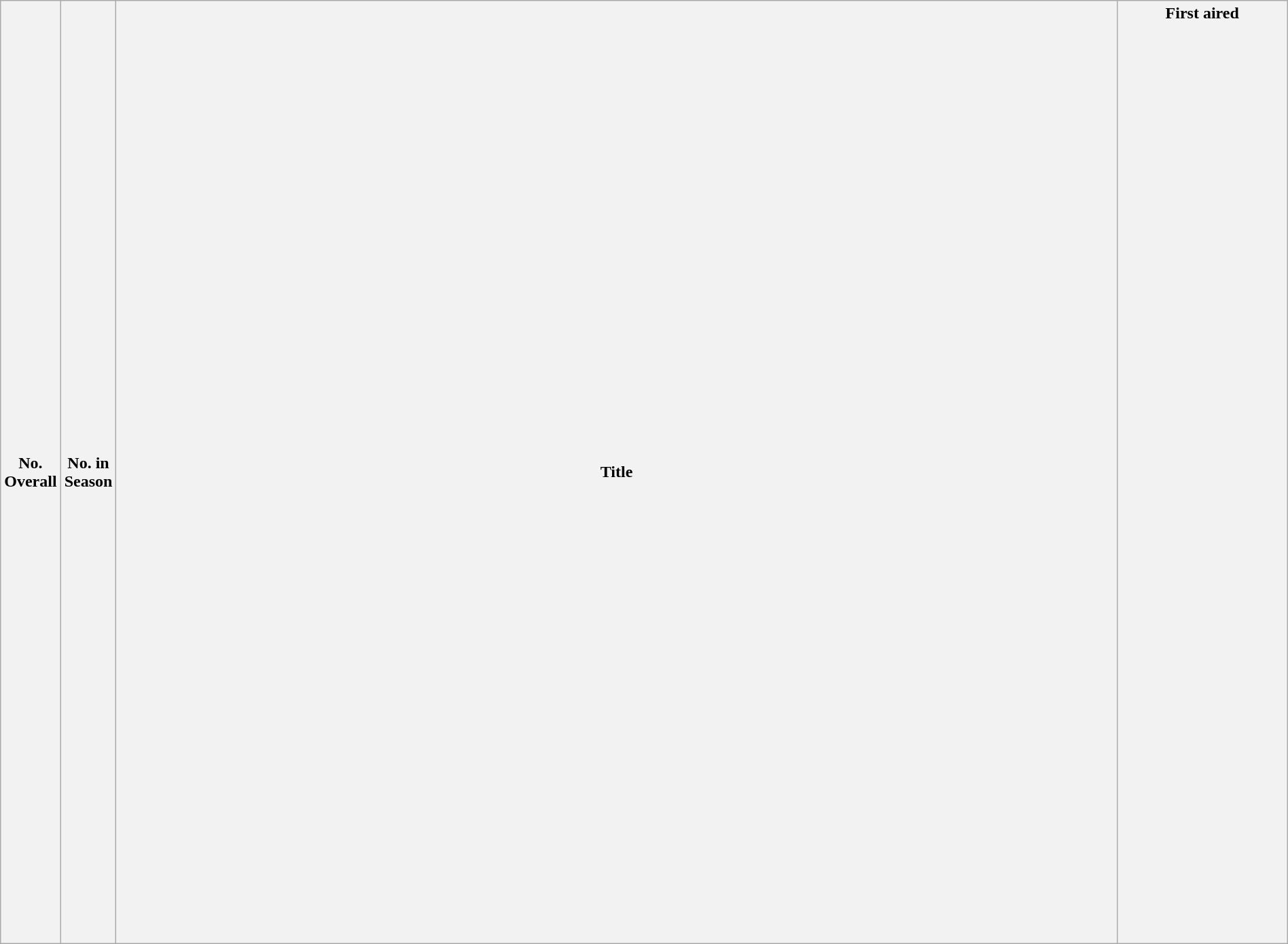<table class="wikitable plainrowheaders" style="width:100%;">
<tr>
<th style="width: 45px;">No. Overall</th>
<th ! style="width: 45px;">No. in Season</th>
<th>Title</th>
<th ! style="width: 160px;">First aired<br><br><br><br><br><br><br><br><br><br><br><br><br><br><br><br><br><br><br><br><br><br><br><br><br><br><br><br><br><br><br><br><br><br><br><br><br><br><br><br><br><br><br><br><br><br><br><br><br><br><br></th>
</tr>
</table>
